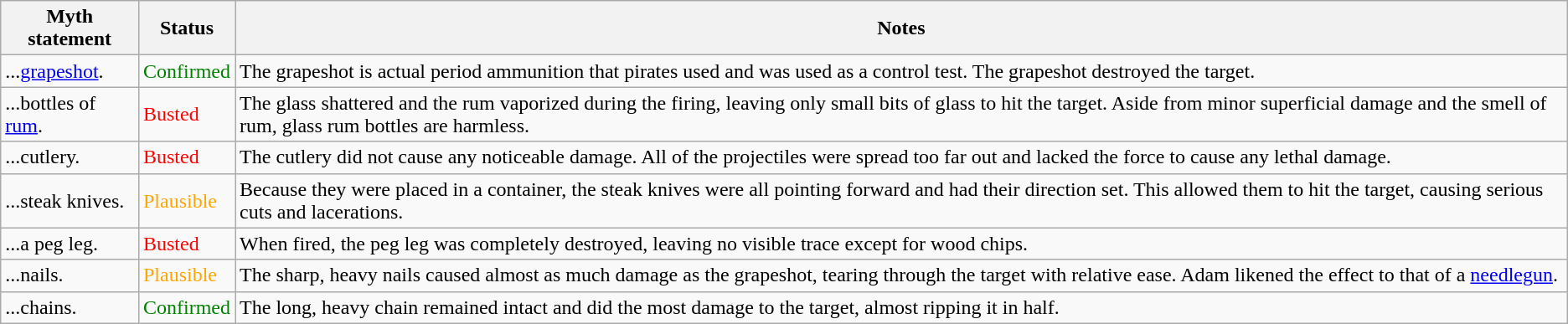<table class="wikitable plainrowheaders">
<tr>
<th>Myth statement</th>
<th>Status</th>
<th>Notes</th>
</tr>
<tr>
<td>...<a href='#'>grapeshot</a>.</td>
<td style="color:Green">Confirmed</td>
<td>The grapeshot is actual period ammunition that pirates used and was used as a control test. The grapeshot destroyed the target.</td>
</tr>
<tr>
<td>...bottles of <a href='#'>rum</a>.</td>
<td style="color:Red">Busted</td>
<td>The glass shattered and the rum vaporized during the firing, leaving only small bits of glass to hit the target. Aside from minor superficial damage and the smell of rum, glass rum bottles are harmless.</td>
</tr>
<tr>
<td>...cutlery.</td>
<td style="color:Red">Busted</td>
<td>The cutlery did not cause any noticeable damage. All of the projectiles were spread too far out and lacked the force to cause any lethal damage.</td>
</tr>
<tr>
<td>...steak knives.</td>
<td style="color:orange">Plausible</td>
<td>Because they were placed in a container, the steak knives were all pointing forward and had their direction set. This allowed them to hit the target, causing serious cuts and lacerations.</td>
</tr>
<tr>
<td>...a peg leg.</td>
<td style="color:Red">Busted</td>
<td>When fired, the peg leg was completely destroyed, leaving no visible trace except for wood chips.</td>
</tr>
<tr>
<td>...nails.</td>
<td style="color:orange">Plausible</td>
<td>The sharp, heavy nails caused almost as much damage as the grapeshot, tearing through the target with relative ease. Adam likened the effect to that of a <a href='#'>needlegun</a>.</td>
</tr>
<tr>
<td>...chains.</td>
<td style="color:green">Confirmed</td>
<td>The long, heavy chain remained intact and did the most damage to the target, almost ripping it in half.</td>
</tr>
</table>
